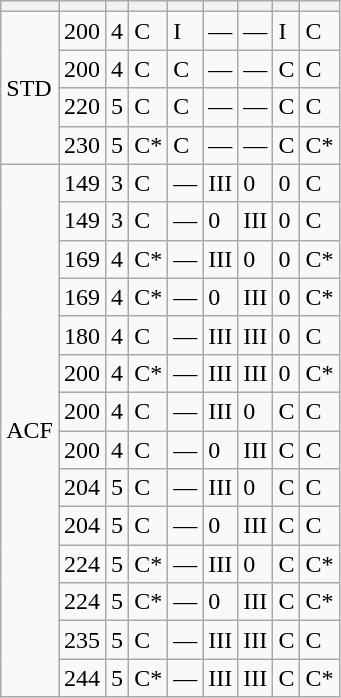<table class="wikitable sortable mw-collapsible mw-collapsed">
<tr>
<th></th>
<th></th>
<th></th>
<th></th>
<th></th>
<th></th>
<th></th>
<th></th>
<th></th>
</tr>
<tr>
<td rowspan="4">STD</td>
<td>200</td>
<td>4</td>
<td>C</td>
<td>I</td>
<td>—</td>
<td>—</td>
<td>I</td>
<td>C</td>
</tr>
<tr>
<td>200</td>
<td>4</td>
<td>C</td>
<td>C</td>
<td>—</td>
<td>—</td>
<td>C</td>
<td>C</td>
</tr>
<tr>
<td>220</td>
<td>5</td>
<td>C</td>
<td>C</td>
<td>—</td>
<td>—</td>
<td>C</td>
<td>C</td>
</tr>
<tr>
<td>230</td>
<td>5</td>
<td>C*</td>
<td>C</td>
<td>—</td>
<td>—</td>
<td>C</td>
<td>C*</td>
</tr>
<tr>
<td rowspan="14">ACF</td>
<td>149</td>
<td>3</td>
<td>C</td>
<td>—</td>
<td>III</td>
<td>0</td>
<td>0</td>
<td>C</td>
</tr>
<tr>
<td>149</td>
<td>3</td>
<td>C</td>
<td>—</td>
<td>0</td>
<td>III</td>
<td>0</td>
<td>C</td>
</tr>
<tr>
<td>169</td>
<td>4</td>
<td>C*</td>
<td>—</td>
<td>III</td>
<td>0</td>
<td>0</td>
<td>C*</td>
</tr>
<tr>
<td>169</td>
<td>4</td>
<td>C*</td>
<td>—</td>
<td>0</td>
<td>III</td>
<td>0</td>
<td>C*</td>
</tr>
<tr>
<td>180</td>
<td>4</td>
<td>C</td>
<td>—</td>
<td>III</td>
<td>III</td>
<td>0</td>
<td>C</td>
</tr>
<tr>
<td>200</td>
<td>4</td>
<td>C*</td>
<td>—</td>
<td>III</td>
<td>III</td>
<td>0</td>
<td>C*</td>
</tr>
<tr>
<td>200</td>
<td>4</td>
<td>C</td>
<td>—</td>
<td>III</td>
<td>0</td>
<td>C</td>
<td>C</td>
</tr>
<tr>
<td>200</td>
<td>4</td>
<td>C</td>
<td>—</td>
<td>0</td>
<td>III</td>
<td>C</td>
<td>C</td>
</tr>
<tr>
<td>204</td>
<td>5</td>
<td>C</td>
<td>—</td>
<td>III</td>
<td>0</td>
<td>C</td>
<td>C</td>
</tr>
<tr>
<td>204</td>
<td>5</td>
<td>C</td>
<td>—</td>
<td>0</td>
<td>III</td>
<td>C</td>
<td>C</td>
</tr>
<tr>
<td>224</td>
<td>5</td>
<td>C*</td>
<td>—</td>
<td>III</td>
<td>0</td>
<td>C</td>
<td>C*</td>
</tr>
<tr>
<td>224</td>
<td>5</td>
<td>C*</td>
<td>—</td>
<td>0</td>
<td>III</td>
<td>C</td>
<td>C*</td>
</tr>
<tr>
<td>235</td>
<td>5</td>
<td>C</td>
<td>—</td>
<td>III</td>
<td>III</td>
<td>C</td>
<td>C</td>
</tr>
<tr>
<td>244</td>
<td>5</td>
<td>C*</td>
<td>—</td>
<td>III</td>
<td>III</td>
<td>C</td>
<td>C*</td>
</tr>
</table>
